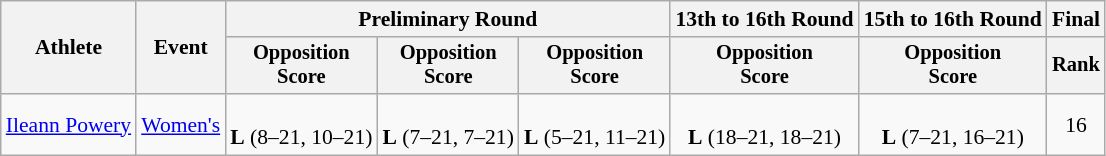<table class="wikitable" border="1" style="font-size:90%">
<tr>
<th rowspan=2>Athlete</th>
<th rowspan=2>Event</th>
<th colspan=3>Preliminary Round</th>
<th>13th to 16th Round</th>
<th>15th to 16th Round</th>
<th>Final</th>
</tr>
<tr style="font-size:95%">
<th>Opposition<br>Score</th>
<th>Opposition<br>Score</th>
<th>Opposition<br>Score</th>
<th>Opposition<br>Score</th>
<th>Opposition<br>Score</th>
<th>Rank</th>
</tr>
<tr align=center>
<td align=left><a href='#'>Ileann Powery</a><br></td>
<td align=left><a href='#'>Women's</a></td>
<td> <br> <strong>L</strong> (8–21, 10–21)</td>
<td> <br> <strong>L</strong> (7–21, 7–21)</td>
<td> <br> <strong>L</strong> (5–21, 11–21)</td>
<td> <br> <strong>L</strong> (18–21, 18–21)</td>
<td> <br> <strong>L</strong> (7–21, 16–21)</td>
<td>16</td>
</tr>
</table>
